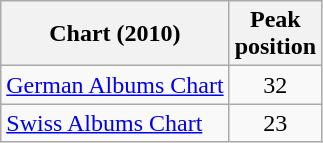<table class="wikitable sortable">
<tr>
<th>Chart (2010)</th>
<th>Peak<br>position</th>
</tr>
<tr>
<td><a href='#'>German Albums Chart</a></td>
<td style="text-align:center;">32</td>
</tr>
<tr>
<td><a href='#'>Swiss Albums Chart</a></td>
<td style="text-align:center;">23</td>
</tr>
</table>
